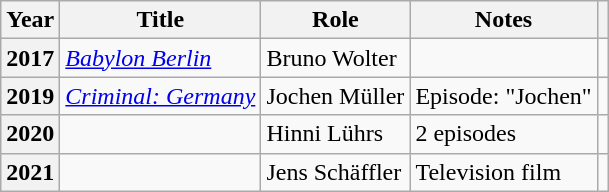<table class="wikitable plainrowheaders sortable">
<tr>
<th scope="col">Year</th>
<th scope="col">Title</th>
<th scope="col">Role</th>
<th scope="col" class="unsortable">Notes</th>
<th scope="col" class="unsortable"></th>
</tr>
<tr>
<th scope="row">2017</th>
<td><em><a href='#'>Babylon Berlin</a></em></td>
<td>Bruno Wolter</td>
<td></td>
<td style="text-align:center;"></td>
</tr>
<tr>
<th scope="row">2019</th>
<td><em><a href='#'>Criminal: Germany</a></em></td>
<td>Jochen Müller</td>
<td>Episode: "Jochen"</td>
<td style="text-align:center;"></td>
</tr>
<tr>
<th scope="row">2020</th>
<td><em></em></td>
<td>Hinni Lührs</td>
<td>2 episodes</td>
<td style="text-align:center;"></td>
</tr>
<tr>
<th scope="row">2021</th>
<td><em></em></td>
<td>Jens Schäffler</td>
<td>Television film</td>
<td style="text-align:center;"></td>
</tr>
</table>
